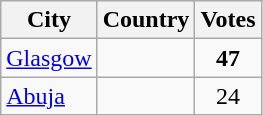<table class="wikitable"  style="margin:auto; margin-left:.5em;">
<tr>
<th>City</th>
<th>Country</th>
<th>Votes</th>
</tr>
<tr>
<td><a href='#'>Glasgow</a></td>
<td></td>
<td style="text-align:center;"><strong>47</strong></td>
</tr>
<tr>
<td><a href='#'>Abuja</a></td>
<td></td>
<td style="text-align:center;">24</td>
</tr>
</table>
